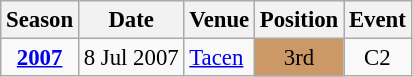<table class="wikitable" style="text-align:center; font-size:95%;">
<tr>
<th>Season</th>
<th>Date</th>
<th>Venue</th>
<th>Position</th>
<th>Event</th>
</tr>
<tr>
<td><strong><a href='#'>2007</a></strong></td>
<td align=right>8 Jul 2007</td>
<td align=left><a href='#'>Tacen</a></td>
<td bgcolor=cc9966>3rd</td>
<td>C2</td>
</tr>
</table>
